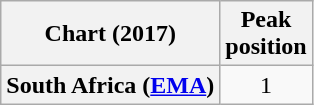<table class="wikitable sortable plainrowheaders" style="text-align:center">
<tr>
<th scope="col">Chart (2017)</th>
<th scope="col">Peak<br> position</th>
</tr>
<tr>
<th scope="row">South Africa  (<a href='#'>EMA</a>)</th>
<td>1</td>
</tr>
</table>
